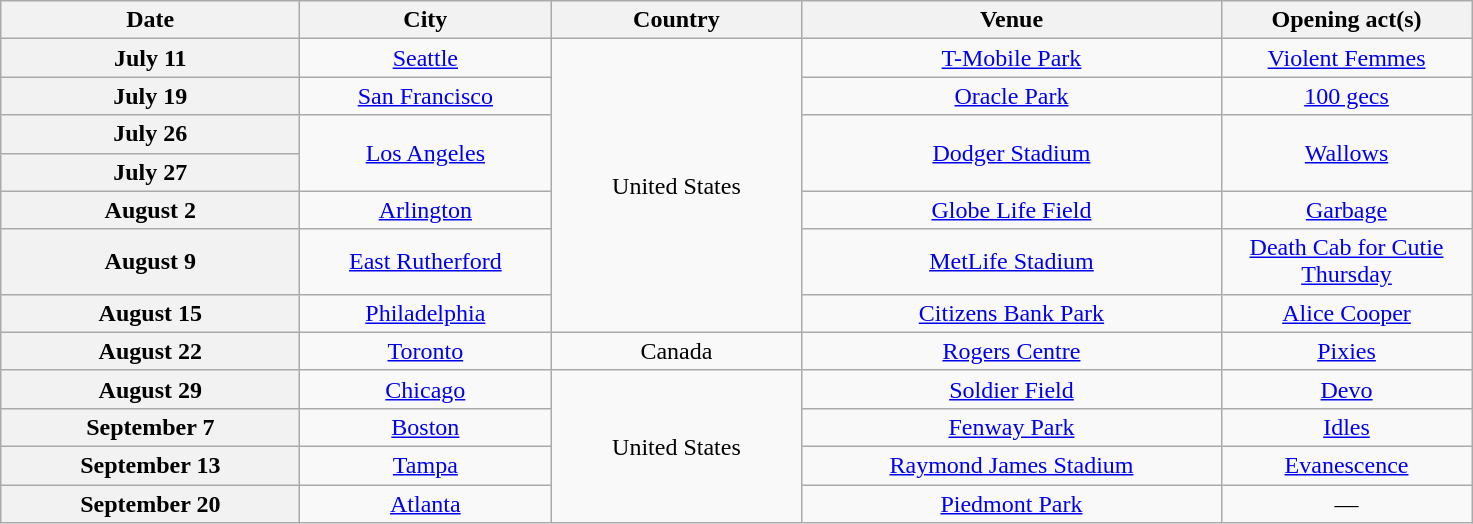<table class="wikitable plainrowheaders" style="text-align:center;">
<tr>
<th scope="col" style="width:12em;">Date</th>
<th scope="col" style="width:10em;">City</th>
<th scope="col" style="width:10em;">Country</th>
<th scope="col" style="width:17em;">Venue</th>
<th scope="col" style="width:10em;">Opening act(s)<br>
</th>
</tr>
<tr>
<th scope="row" style="text-align:center;">July 11</th>
<td><a href='#'>Seattle</a></td>
<td rowspan="7">United States</td>
<td><a href='#'>T-Mobile Park</a></td>
<td><a href='#'>Violent Femmes</a></td>
</tr>
<tr>
<th scope="row" style="text-align:center;">July 19</th>
<td><a href='#'>San Francisco</a></td>
<td><a href='#'>Oracle Park</a></td>
<td><a href='#'>100 gecs</a></td>
</tr>
<tr>
<th scope="row" style="text-align:center;">July 26</th>
<td rowspan="2"><a href='#'>Los Angeles</a></td>
<td rowspan="2"><a href='#'>Dodger Stadium</a></td>
<td rowspan="2"><a href='#'>Wallows</a></td>
</tr>
<tr>
<th scope="row" style="text-align:center;">July 27</th>
</tr>
<tr>
<th scope="row" style="text-align:center;">August 2</th>
<td><a href='#'>Arlington</a></td>
<td><a href='#'>Globe Life Field</a></td>
<td><a href='#'>Garbage</a></td>
</tr>
<tr>
<th scope="row" style="text-align:center;">August 9</th>
<td><a href='#'>East Rutherford</a></td>
<td><a href='#'>MetLife Stadium</a></td>
<td><a href='#'>Death Cab for Cutie</a><br><a href='#'>Thursday</a></td>
</tr>
<tr>
<th scope="row" style="text-align:center;">August 15</th>
<td><a href='#'>Philadelphia</a></td>
<td><a href='#'>Citizens Bank Park</a></td>
<td><a href='#'>Alice Cooper</a></td>
</tr>
<tr>
<th scope="row" style="text-align:center;">August 22</th>
<td><a href='#'>Toronto</a></td>
<td>Canada</td>
<td><a href='#'>Rogers Centre</a></td>
<td><a href='#'>Pixies</a></td>
</tr>
<tr>
<th scope="row" style="text-align:center;">August 29</th>
<td><a href='#'>Chicago</a></td>
<td rowspan="4">United States</td>
<td><a href='#'>Soldier Field</a></td>
<td><a href='#'>Devo</a></td>
</tr>
<tr>
<th scope="row" style="text-align:center;">September 7</th>
<td><a href='#'>Boston</a></td>
<td><a href='#'>Fenway Park</a></td>
<td><a href='#'>Idles</a></td>
</tr>
<tr>
<th scope="row" style="text-align:center;">September 13</th>
<td><a href='#'>Tampa</a></td>
<td><a href='#'>Raymond James Stadium</a></td>
<td><a href='#'>Evanescence</a></td>
</tr>
<tr>
<th scope="row" style="text-align:center;">September 20</th>
<td><a href='#'>Atlanta</a></td>
<td><a href='#'>Piedmont Park</a></td>
<td>—</td>
</tr>
</table>
